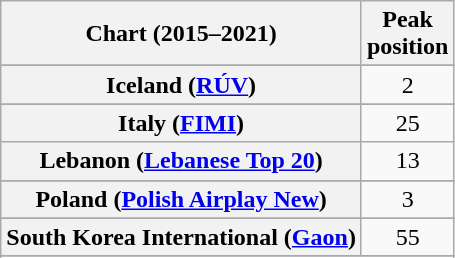<table class="wikitable plainrowheaders sortable" style="text-align:center">
<tr>
<th scope="col">Chart (2015–2021)</th>
<th scope="col">Peak<br>position</th>
</tr>
<tr>
</tr>
<tr>
</tr>
<tr>
</tr>
<tr>
</tr>
<tr>
</tr>
<tr>
</tr>
<tr>
</tr>
<tr>
</tr>
<tr>
</tr>
<tr>
</tr>
<tr>
</tr>
<tr>
</tr>
<tr>
</tr>
<tr>
</tr>
<tr>
</tr>
<tr>
</tr>
<tr>
</tr>
<tr>
</tr>
<tr>
</tr>
<tr>
<th scope="row">Iceland (<a href='#'>RÚV</a>)</th>
<td>2</td>
</tr>
<tr>
</tr>
<tr>
<th scope="row">Italy (<a href='#'>FIMI</a>)</th>
<td>25</td>
</tr>
<tr>
<th scope="row">Lebanon (<a href='#'>Lebanese Top 20</a>)</th>
<td>13</td>
</tr>
<tr>
</tr>
<tr>
</tr>
<tr>
</tr>
<tr>
</tr>
<tr>
<th scope="row">Poland (<a href='#'>Polish Airplay New</a>)</th>
<td>3</td>
</tr>
<tr>
</tr>
<tr>
</tr>
<tr>
</tr>
<tr>
</tr>
<tr>
<th scope="row">South Korea International (<a href='#'>Gaon</a>)</th>
<td>55</td>
</tr>
<tr>
</tr>
<tr>
</tr>
<tr>
</tr>
<tr>
</tr>
<tr>
</tr>
<tr>
</tr>
<tr>
</tr>
<tr>
</tr>
<tr>
</tr>
<tr>
</tr>
<tr>
</tr>
<tr>
</tr>
<tr>
</tr>
<tr>
</tr>
</table>
